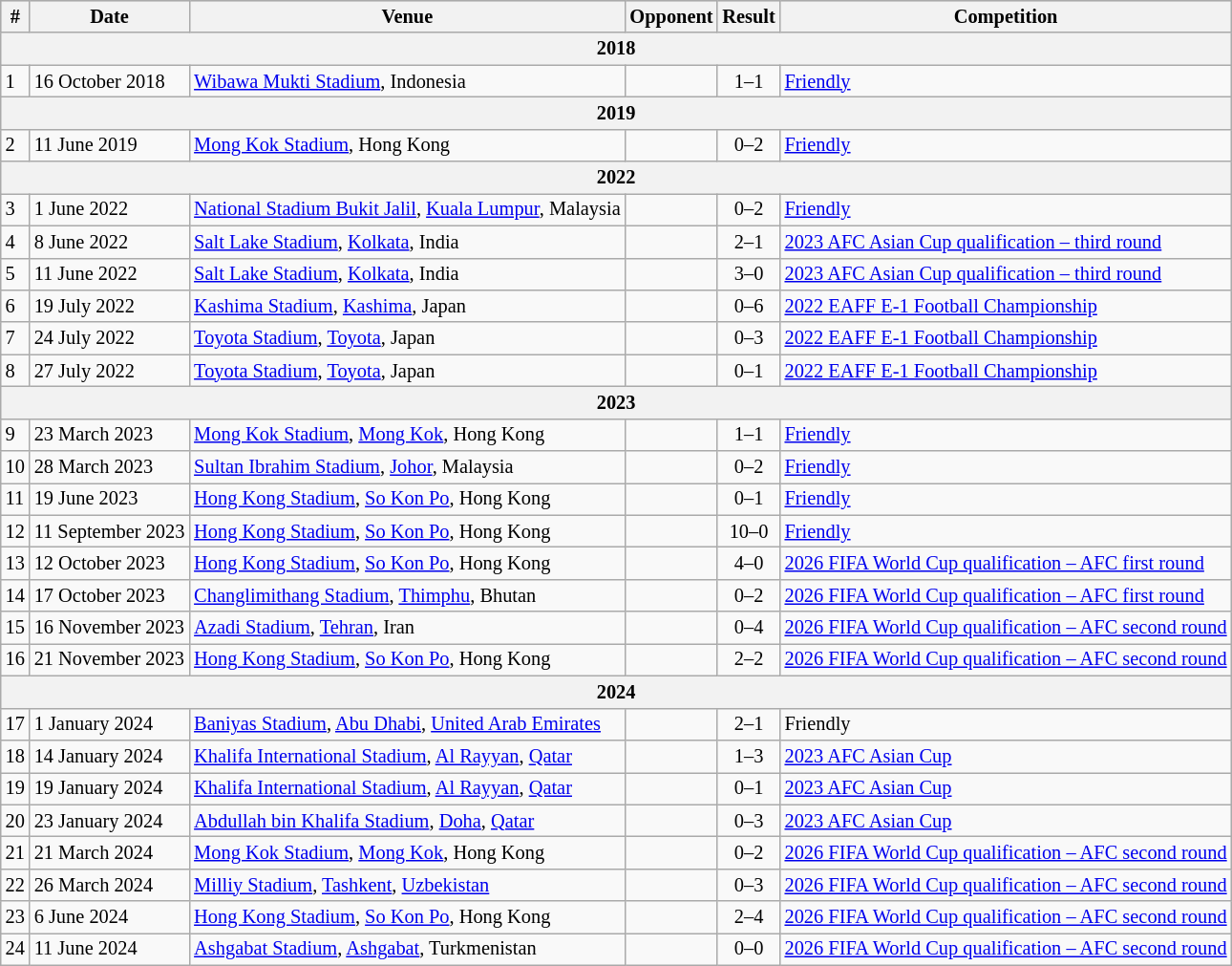<table class="wikitable collapsible collapsed" style="font-size:85%; text-align: left;">
<tr bgcolor="#CCCCCC" align="center">
<th>#</th>
<th>Date</th>
<th>Venue</th>
<th>Opponent</th>
<th>Result</th>
<th>Competition</th>
</tr>
<tr>
<th colspan="6">2018</th>
</tr>
<tr>
<td>1</td>
<td>16 October 2018</td>
<td><a href='#'>Wibawa Mukti Stadium</a>, Indonesia</td>
<td></td>
<td align=center>1–1</td>
<td><a href='#'>Friendly</a></td>
</tr>
<tr>
<th colspan="6">2019</th>
</tr>
<tr>
<td>2</td>
<td>11 June 2019</td>
<td><a href='#'>Mong Kok Stadium</a>, Hong Kong</td>
<td></td>
<td align=center>0–2</td>
<td><a href='#'>Friendly</a></td>
</tr>
<tr>
<th colspan="6">2022</th>
</tr>
<tr>
<td>3</td>
<td>1 June 2022</td>
<td><a href='#'>National Stadium Bukit Jalil</a>, <a href='#'>Kuala Lumpur</a>, Malaysia</td>
<td></td>
<td align=center>0–2</td>
<td><a href='#'>Friendly</a></td>
</tr>
<tr>
<td>4</td>
<td>8 June 2022</td>
<td><a href='#'>Salt Lake Stadium</a>, <a href='#'>Kolkata</a>, India</td>
<td></td>
<td align=center>2–1</td>
<td><a href='#'>2023 AFC Asian Cup qualification – third round</a></td>
</tr>
<tr>
<td>5</td>
<td>11 June 2022</td>
<td><a href='#'>Salt Lake Stadium</a>, <a href='#'>Kolkata</a>, India</td>
<td></td>
<td align=center>3–0</td>
<td><a href='#'>2023 AFC Asian Cup qualification – third round</a></td>
</tr>
<tr>
<td>6</td>
<td>19 July 2022</td>
<td><a href='#'>Kashima Stadium</a>, <a href='#'>Kashima</a>, Japan</td>
<td></td>
<td align=center>0–6</td>
<td><a href='#'>2022 EAFF E-1 Football Championship</a></td>
</tr>
<tr>
<td>7</td>
<td>24 July 2022</td>
<td><a href='#'>Toyota Stadium</a>, <a href='#'>Toyota</a>, Japan</td>
<td></td>
<td align=center>0–3</td>
<td><a href='#'>2022 EAFF E-1 Football Championship</a></td>
</tr>
<tr>
<td>8</td>
<td>27 July 2022</td>
<td><a href='#'>Toyota Stadium</a>, <a href='#'>Toyota</a>, Japan</td>
<td></td>
<td align=center>0–1</td>
<td><a href='#'>2022 EAFF E-1 Football Championship</a></td>
</tr>
<tr>
<th colspan="6">2023</th>
</tr>
<tr>
<td>9</td>
<td>23 March 2023</td>
<td><a href='#'>Mong Kok Stadium</a>, <a href='#'>Mong Kok</a>, Hong Kong</td>
<td></td>
<td align=center>1–1</td>
<td><a href='#'>Friendly</a></td>
</tr>
<tr>
<td>10</td>
<td>28 March 2023</td>
<td><a href='#'>Sultan Ibrahim Stadium</a>, <a href='#'>Johor</a>, Malaysia</td>
<td></td>
<td align=center>0–2</td>
<td><a href='#'>Friendly</a></td>
</tr>
<tr>
<td>11</td>
<td>19 June 2023</td>
<td><a href='#'>Hong Kong Stadium</a>, <a href='#'>So Kon Po</a>, Hong Kong</td>
<td></td>
<td align=center>0–1</td>
<td><a href='#'>Friendly</a></td>
</tr>
<tr>
<td>12</td>
<td>11 September 2023</td>
<td><a href='#'>Hong Kong Stadium</a>, <a href='#'>So Kon Po</a>, Hong Kong</td>
<td></td>
<td align=center>10–0</td>
<td><a href='#'>Friendly</a></td>
</tr>
<tr>
<td>13</td>
<td>12 October 2023</td>
<td><a href='#'>Hong Kong Stadium</a>, <a href='#'>So Kon Po</a>, Hong Kong</td>
<td></td>
<td align=center>4–0</td>
<td><a href='#'>2026 FIFA World Cup qualification – AFC first round</a></td>
</tr>
<tr>
<td>14</td>
<td>17 October 2023</td>
<td><a href='#'>Changlimithang Stadium</a>, <a href='#'>Thimphu</a>, Bhutan</td>
<td></td>
<td align=center>0–2</td>
<td><a href='#'>2026 FIFA World Cup qualification – AFC first round</a></td>
</tr>
<tr>
<td>15</td>
<td>16 November 2023</td>
<td><a href='#'>Azadi Stadium</a>, <a href='#'>Tehran</a>, Iran</td>
<td></td>
<td align=center>0–4</td>
<td><a href='#'>2026 FIFA World Cup qualification – AFC second round</a></td>
</tr>
<tr>
<td>16</td>
<td>21 November 2023</td>
<td><a href='#'>Hong Kong Stadium</a>, <a href='#'>So Kon Po</a>, Hong Kong</td>
<td></td>
<td align=center>2–2</td>
<td><a href='#'>2026 FIFA World Cup qualification – AFC second round</a></td>
</tr>
<tr>
<th colspan="6">2024</th>
</tr>
<tr>
<td>17</td>
<td>1 January 2024</td>
<td><a href='#'>Baniyas Stadium</a>, <a href='#'>Abu Dhabi</a>, <a href='#'>United Arab Emirates</a></td>
<td></td>
<td align=center>2–1</td>
<td>Friendly</td>
</tr>
<tr>
<td>18</td>
<td>14 January 2024</td>
<td><a href='#'>Khalifa International Stadium</a>, <a href='#'>Al Rayyan</a>, <a href='#'>Qatar</a></td>
<td></td>
<td align="center">1–3</td>
<td><a href='#'>2023 AFC Asian Cup</a></td>
</tr>
<tr>
<td>19</td>
<td>19 January 2024</td>
<td><a href='#'>Khalifa International Stadium</a>, <a href='#'>Al Rayyan</a>, <a href='#'>Qatar</a></td>
<td></td>
<td align="center">0–1</td>
<td><a href='#'>2023 AFC Asian Cup</a></td>
</tr>
<tr>
<td>20</td>
<td>23 January 2024</td>
<td><a href='#'>Abdullah bin Khalifa Stadium</a>, <a href='#'>Doha</a>, <a href='#'>Qatar</a></td>
<td></td>
<td align="center">0–3</td>
<td><a href='#'>2023 AFC Asian Cup</a></td>
</tr>
<tr>
<td>21</td>
<td>21 March 2024</td>
<td><a href='#'>Mong Kok Stadium</a>, <a href='#'>Mong Kok</a>, Hong Kong</td>
<td></td>
<td align=center>0–2</td>
<td><a href='#'>2026 FIFA World Cup qualification – AFC second round</a></td>
</tr>
<tr>
<td>22</td>
<td>26 March 2024</td>
<td><a href='#'>Milliy Stadium</a>, <a href='#'>Tashkent</a>, <a href='#'>Uzbekistan</a></td>
<td></td>
<td align=center>0–3</td>
<td><a href='#'>2026 FIFA World Cup qualification – AFC second round</a></td>
</tr>
<tr>
<td>23</td>
<td>6 June 2024</td>
<td><a href='#'>Hong Kong Stadium</a>, <a href='#'>So Kon Po</a>, Hong Kong</td>
<td></td>
<td align=center>2–4</td>
<td><a href='#'>2026 FIFA World Cup qualification – AFC second round</a></td>
</tr>
<tr>
<td>24</td>
<td>11 June 2024</td>
<td><a href='#'>Ashgabat Stadium</a>, <a href='#'>Ashgabat</a>, Turkmenistan</td>
<td></td>
<td align=center>0–0</td>
<td><a href='#'>2026 FIFA World Cup qualification – AFC second round</a></td>
</tr>
</table>
